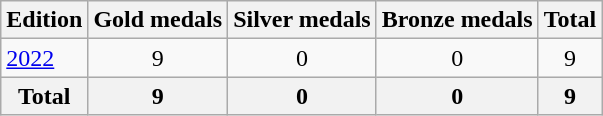<table class="wikitable">
<tr>
<th>Edition</th>
<th>Gold medals</th>
<th>Silver medals</th>
<th>Bronze medals</th>
<th>Total</th>
</tr>
<tr>
<td><a href='#'>2022</a></td>
<td style="text-align:center;">9</td>
<td style="text-align:center;">0</td>
<td style="text-align:center;">0</td>
<td style="text-align:center;">9</td>
</tr>
<tr>
<th>Total</th>
<th style="text-align:center;">9</th>
<th style="text-align:center;">0</th>
<th style="text-align:center;">0</th>
<th style="text-align:center;">9</th>
</tr>
</table>
